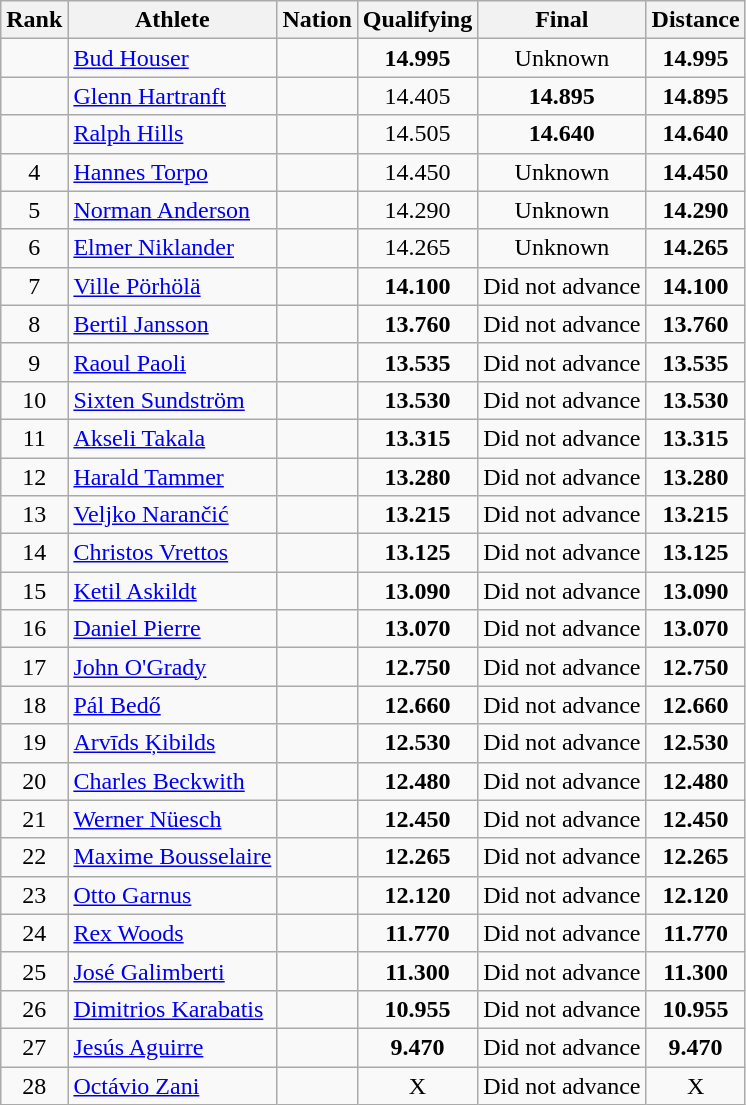<table class="wikitable sortable" style="text-align:center">
<tr>
<th>Rank</th>
<th>Athlete</th>
<th>Nation</th>
<th>Qualifying</th>
<th>Final</th>
<th>Distance</th>
</tr>
<tr>
<td></td>
<td align=left><a href='#'>Bud Houser</a></td>
<td align=left></td>
<td><strong>14.995</strong></td>
<td data-sort-value=14.995>Unknown</td>
<td><strong>14.995</strong></td>
</tr>
<tr>
<td></td>
<td align=left><a href='#'>Glenn Hartranft</a></td>
<td align=left></td>
<td>14.405</td>
<td><strong>14.895</strong></td>
<td><strong>14.895</strong></td>
</tr>
<tr>
<td></td>
<td align=left><a href='#'>Ralph Hills</a></td>
<td align=left></td>
<td>14.505</td>
<td><strong>14.640</strong></td>
<td><strong>14.640</strong></td>
</tr>
<tr>
<td>4</td>
<td align=left><a href='#'>Hannes Torpo</a></td>
<td align=left></td>
<td>14.450</td>
<td data-sort-value=14.995>Unknown</td>
<td><strong>14.450</strong></td>
</tr>
<tr>
<td>5</td>
<td align=left><a href='#'>Norman Anderson</a></td>
<td align=left></td>
<td>14.290</td>
<td data-sort-value=14.290>Unknown</td>
<td><strong>14.290</strong></td>
</tr>
<tr>
<td>6</td>
<td align=left><a href='#'>Elmer Niklander</a></td>
<td align=left></td>
<td>14.265</td>
<td data-sort-value=14.265>Unknown</td>
<td><strong>14.265</strong></td>
</tr>
<tr>
<td>7</td>
<td align=left><a href='#'>Ville Pörhölä</a></td>
<td align=left></td>
<td><strong>14.100</strong></td>
<td>Did not advance</td>
<td><strong>14.100</strong></td>
</tr>
<tr>
<td>8</td>
<td align=left><a href='#'>Bertil Jansson</a></td>
<td align=left></td>
<td><strong>13.760</strong></td>
<td>Did not advance</td>
<td><strong>13.760</strong></td>
</tr>
<tr>
<td>9</td>
<td align=left><a href='#'>Raoul Paoli</a></td>
<td align=left></td>
<td><strong>13.535</strong></td>
<td>Did not advance</td>
<td><strong>13.535</strong></td>
</tr>
<tr>
<td>10</td>
<td align=left><a href='#'>Sixten Sundström</a></td>
<td align=left></td>
<td><strong>13.530</strong></td>
<td>Did not advance</td>
<td><strong>13.530</strong></td>
</tr>
<tr>
<td>11</td>
<td align=left><a href='#'>Akseli Takala</a></td>
<td align=left></td>
<td><strong>13.315</strong></td>
<td>Did not advance</td>
<td><strong>13.315</strong></td>
</tr>
<tr>
<td>12</td>
<td align=left><a href='#'>Harald Tammer</a></td>
<td align=left></td>
<td><strong>13.280</strong></td>
<td>Did not advance</td>
<td><strong>13.280</strong></td>
</tr>
<tr>
<td>13</td>
<td align=left><a href='#'>Veljko Narančić</a></td>
<td align=left></td>
<td><strong>13.215</strong></td>
<td>Did not advance</td>
<td><strong>13.215</strong></td>
</tr>
<tr>
<td>14</td>
<td align=left><a href='#'>Christos Vrettos</a></td>
<td align=left></td>
<td><strong>13.125</strong></td>
<td>Did not advance</td>
<td><strong>13.125</strong></td>
</tr>
<tr>
<td>15</td>
<td align=left><a href='#'>Ketil Askildt</a></td>
<td align=left></td>
<td><strong>13.090</strong></td>
<td>Did not advance</td>
<td><strong>13.090</strong></td>
</tr>
<tr>
<td>16</td>
<td align=left><a href='#'>Daniel Pierre</a></td>
<td align=left></td>
<td><strong>13.070</strong></td>
<td>Did not advance</td>
<td><strong>13.070</strong></td>
</tr>
<tr>
<td>17</td>
<td align=left><a href='#'>John O'Grady</a></td>
<td align=left></td>
<td><strong>12.750</strong></td>
<td>Did not advance</td>
<td><strong>12.750</strong></td>
</tr>
<tr>
<td>18</td>
<td align=left><a href='#'>Pál Bedő</a></td>
<td align=left></td>
<td><strong>12.660</strong></td>
<td>Did not advance</td>
<td><strong>12.660</strong></td>
</tr>
<tr>
<td>19</td>
<td align=left><a href='#'>Arvīds Ķibilds</a></td>
<td align=left></td>
<td><strong>12.530</strong></td>
<td>Did not advance</td>
<td><strong>12.530</strong></td>
</tr>
<tr>
<td>20</td>
<td align=left><a href='#'>Charles Beckwith</a></td>
<td align=left></td>
<td><strong>12.480</strong></td>
<td>Did not advance</td>
<td><strong>12.480</strong></td>
</tr>
<tr>
<td>21</td>
<td align=left><a href='#'>Werner Nüesch</a></td>
<td align=left></td>
<td><strong>12.450</strong></td>
<td>Did not advance</td>
<td><strong>12.450</strong></td>
</tr>
<tr>
<td>22</td>
<td align=left><a href='#'>Maxime Bousselaire</a></td>
<td align=left></td>
<td><strong>12.265</strong></td>
<td>Did not advance</td>
<td><strong>12.265</strong></td>
</tr>
<tr>
<td>23</td>
<td align=left><a href='#'>Otto Garnus</a></td>
<td align=left></td>
<td><strong>12.120</strong></td>
<td>Did not advance</td>
<td><strong>12.120</strong></td>
</tr>
<tr>
<td>24</td>
<td align=left><a href='#'>Rex Woods</a></td>
<td align=left></td>
<td><strong>11.770</strong></td>
<td>Did not advance</td>
<td><strong>11.770</strong></td>
</tr>
<tr>
<td>25</td>
<td align=left><a href='#'>José Galimberti</a></td>
<td align=left></td>
<td><strong>11.300</strong></td>
<td>Did not advance</td>
<td><strong>11.300</strong></td>
</tr>
<tr>
<td>26</td>
<td align=left><a href='#'>Dimitrios Karabatis</a></td>
<td align=left></td>
<td><strong>10.955</strong></td>
<td>Did not advance</td>
<td><strong>10.955</strong></td>
</tr>
<tr>
<td>27</td>
<td align=left><a href='#'>Jesús Aguirre</a></td>
<td align=left></td>
<td><strong>9.470</strong></td>
<td>Did not advance</td>
<td><strong>9.470</strong></td>
</tr>
<tr>
<td>28</td>
<td align=left><a href='#'>Octávio Zani</a></td>
<td align=left></td>
<td data-sort-value=1.00>X</td>
<td>Did not advance</td>
<td>X</td>
</tr>
</table>
